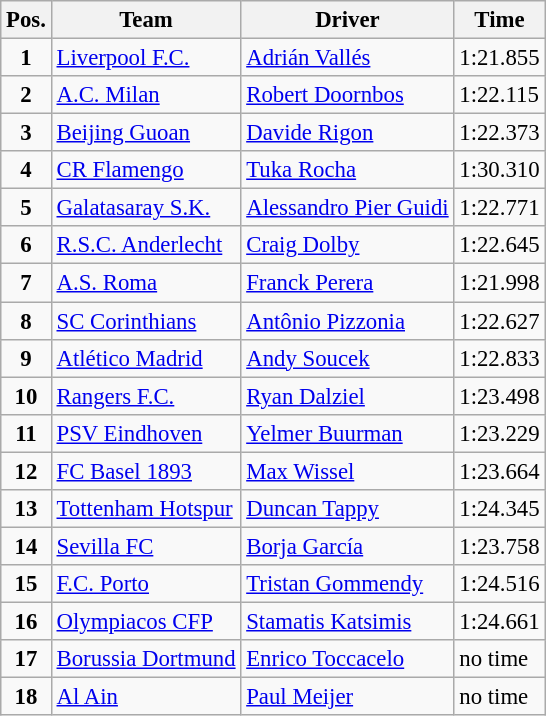<table class=wikitable style="font-size:95%">
<tr>
<th>Pos.</th>
<th>Team</th>
<th>Driver</th>
<th>Time</th>
</tr>
<tr>
<td align="center"><strong>1</strong></td>
<td> <a href='#'>Liverpool F.C.</a></td>
<td> <a href='#'>Adrián Vallés</a></td>
<td>1:21.855</td>
</tr>
<tr>
<td align="center"><strong>2</strong></td>
<td> <a href='#'>A.C. Milan</a></td>
<td> <a href='#'>Robert Doornbos</a></td>
<td>1:22.115</td>
</tr>
<tr>
<td align="center"><strong>3</strong></td>
<td> <a href='#'>Beijing Guoan</a></td>
<td> <a href='#'>Davide Rigon</a></td>
<td>1:22.373</td>
</tr>
<tr>
<td align="center"><strong>4</strong></td>
<td> <a href='#'>CR Flamengo</a></td>
<td> <a href='#'>Tuka Rocha</a></td>
<td>1:30.310</td>
</tr>
<tr>
<td align="center"><strong>5</strong></td>
<td> <a href='#'>Galatasaray S.K.</a></td>
<td> <a href='#'>Alessandro Pier Guidi</a></td>
<td>1:22.771</td>
</tr>
<tr>
<td align="center"><strong>6</strong></td>
<td> <a href='#'>R.S.C. Anderlecht</a></td>
<td> <a href='#'>Craig Dolby</a></td>
<td>1:22.645</td>
</tr>
<tr>
<td align="center"><strong>7</strong></td>
<td> <a href='#'>A.S. Roma</a></td>
<td> <a href='#'>Franck Perera</a></td>
<td>1:21.998</td>
</tr>
<tr>
<td align="center"><strong>8</strong></td>
<td> <a href='#'>SC Corinthians</a></td>
<td> <a href='#'>Antônio Pizzonia</a></td>
<td>1:22.627</td>
</tr>
<tr>
<td align="center"><strong>9</strong></td>
<td> <a href='#'>Atlético Madrid</a></td>
<td> <a href='#'>Andy Soucek</a></td>
<td>1:22.833</td>
</tr>
<tr>
<td align="center"><strong>10</strong></td>
<td> <a href='#'>Rangers F.C.</a></td>
<td> <a href='#'>Ryan Dalziel</a></td>
<td>1:23.498</td>
</tr>
<tr>
<td align="center"><strong>11</strong></td>
<td> <a href='#'>PSV Eindhoven</a></td>
<td> <a href='#'>Yelmer Buurman</a></td>
<td>1:23.229</td>
</tr>
<tr>
<td align="center"><strong>12</strong></td>
<td> <a href='#'>FC Basel 1893</a></td>
<td> <a href='#'>Max Wissel</a></td>
<td>1:23.664</td>
</tr>
<tr>
<td align="center"><strong>13</strong></td>
<td> <a href='#'>Tottenham Hotspur</a></td>
<td> <a href='#'>Duncan Tappy</a></td>
<td>1:24.345</td>
</tr>
<tr>
<td align="center"><strong>14</strong></td>
<td> <a href='#'>Sevilla FC</a></td>
<td> <a href='#'>Borja García</a></td>
<td>1:23.758</td>
</tr>
<tr>
<td align="center"><strong>15</strong></td>
<td> <a href='#'>F.C. Porto</a></td>
<td> <a href='#'>Tristan Gommendy</a></td>
<td>1:24.516</td>
</tr>
<tr>
<td align="center"><strong>16</strong></td>
<td> <a href='#'>Olympiacos CFP</a></td>
<td> <a href='#'>Stamatis Katsimis</a></td>
<td>1:24.661</td>
</tr>
<tr>
<td align="center"><strong>17</strong></td>
<td> <a href='#'>Borussia Dortmund</a></td>
<td> <a href='#'>Enrico Toccacelo</a></td>
<td>no time</td>
</tr>
<tr>
<td align="center"><strong>18</strong></td>
<td> <a href='#'>Al Ain</a></td>
<td> <a href='#'>Paul Meijer</a></td>
<td>no time</td>
</tr>
</table>
